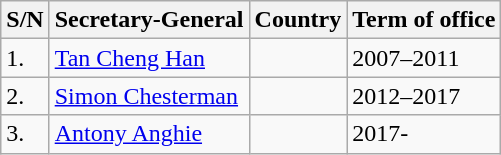<table class="wikitable">
<tr>
<th>S/N</th>
<th>Secretary-General</th>
<th>Country</th>
<th>Term of office</th>
</tr>
<tr>
<td>1.</td>
<td><a href='#'>Tan Cheng Han</a></td>
<td></td>
<td>2007–2011</td>
</tr>
<tr>
<td>2.</td>
<td><a href='#'>Simon Chesterman</a></td>
<td></td>
<td>2012–2017</td>
</tr>
<tr>
<td>3.</td>
<td><a href='#'>Antony Anghie</a></td>
<td></td>
<td>2017-</td>
</tr>
</table>
